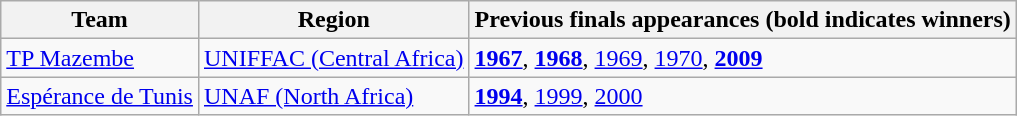<table class="wikitable">
<tr>
<th>Team</th>
<th>Region</th>
<th>Previous finals appearances (bold indicates winners)</th>
</tr>
<tr>
<td> <a href='#'>TP Mazembe</a></td>
<td><a href='#'>UNIFFAC (Central Africa)</a></td>
<td><strong><a href='#'>1967</a></strong>, <strong><a href='#'>1968</a></strong>, <a href='#'>1969</a>, <a href='#'>1970</a>, <strong><a href='#'>2009</a></strong></td>
</tr>
<tr>
<td> <a href='#'>Espérance de Tunis</a></td>
<td><a href='#'>UNAF (North Africa)</a></td>
<td><strong><a href='#'>1994</a></strong>, <a href='#'>1999</a>, <a href='#'>2000</a></td>
</tr>
</table>
